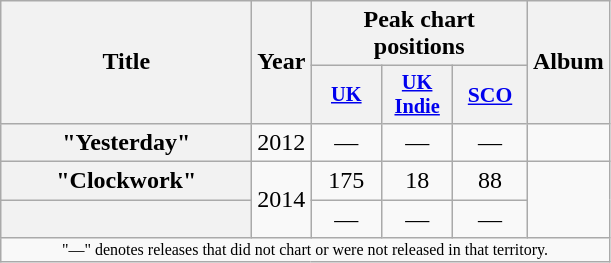<table class="wikitable plainrowheaders" style="text-align:center;">
<tr>
<th scope="col" rowspan="2" style="width:10em;">Title</th>
<th scope="col" rowspan="2">Year</th>
<th scope="col" colspan="3">Peak chart positions</th>
<th scope="col" rowspan="2">Album</th>
</tr>
<tr>
<th scope="col" style="width:3em;font-size:85%;"><a href='#'>UK</a><br></th>
<th scope="col" style="width:3em;font-size:85%;"><a href='#'>UK<br>Indie</a><br></th>
<th scope="col" style="width:3em;font-size:90%;"><a href='#'>SCO</a><br></th>
</tr>
<tr>
<th scope="row">"Yesterday"</th>
<td>2012</td>
<td>—</td>
<td>—</td>
<td>—</td>
<td></td>
</tr>
<tr>
<th scope="row">"Clockwork"</th>
<td rowspan="2">2014</td>
<td>175</td>
<td>18</td>
<td>88</td>
<td rowspan="2"></td>
</tr>
<tr>
<th scope="row"></th>
<td>—</td>
<td>—</td>
<td>—</td>
</tr>
<tr>
<td colspan="15" style="text-align:center; font-size:8pt;">"—" denotes releases that did not chart or were not released in that territory.</td>
</tr>
</table>
